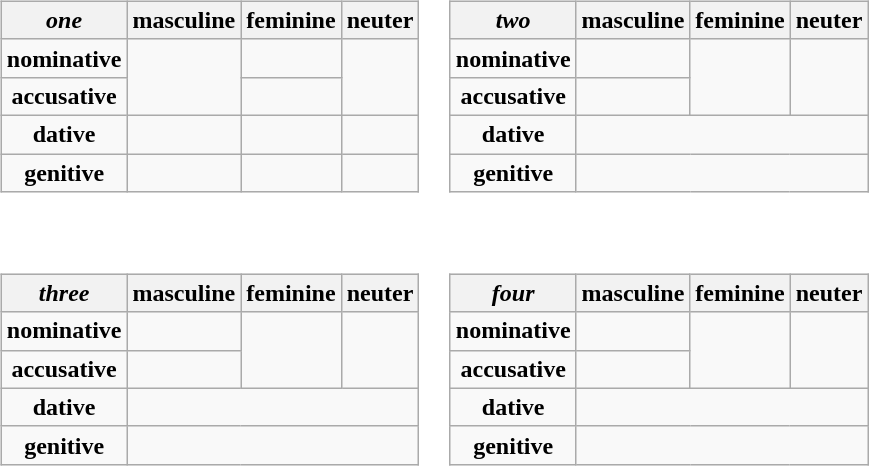<table style="border: 0px;">
<tr>
<td><br><table class="wikitable">
<tr>
<th><em>one</em></th>
<th scope="col">masculine</th>
<th scope="col">feminine</th>
<th scope="col">neuter</th>
</tr>
<tr>
<td align="center" scope="row"><strong>nominative</strong></td>
<td rowspan="2" align="center"></td>
<td align="center"></td>
<td rowspan="2" align="center"></td>
</tr>
<tr>
<td align="center" scope="row"><strong>accusative</strong></td>
<td align="center"></td>
</tr>
<tr>
<td align="center" scope="row"><strong>dative</strong></td>
<td align="center"></td>
<td align="center"></td>
<td align="center"></td>
</tr>
<tr>
<td align="center" scope="row"><strong>genitive</strong></td>
<td align="center"></td>
<td align="center"></td>
<td align="center"></td>
</tr>
</table>
</td>
<td><br><table class="wikitable">
<tr>
<th><em>two</em></th>
<th scope="col">masculine</th>
<th scope="col">feminine</th>
<th scope="col">neuter</th>
</tr>
<tr>
<td align="center" scope="row"><strong>nominative</strong></td>
<td align="center"></td>
<td rowspan="2" align="center"></td>
<td rowspan="2" align="center"></td>
</tr>
<tr>
<td align="center" scope="row"><strong>accusative</strong></td>
<td align="center"></td>
</tr>
<tr>
<td align="center" scope="row"><strong>dative</strong></td>
<td colspan=3 align="center"></td>
</tr>
<tr>
<td align="center" scope="row"><strong>genitive</strong></td>
<td colspan=3 align="center"></td>
</tr>
</table>
</td>
</tr>
<tr>
<td><br><table class="wikitable">
<tr>
<th><em>three</em></th>
<th scope="col">masculine</th>
<th scope="col">feminine</th>
<th scope="col">neuter</th>
</tr>
<tr>
<td align="center" scope="row"><strong>nominative</strong></td>
<td align="center"></td>
<td rowspan="2" align="center"></td>
<td rowspan="2" align="center"></td>
</tr>
<tr>
<td align="center" scope="row"><strong>accusative</strong></td>
<td align="center"></td>
</tr>
<tr>
<td align="center" scope="row"><strong>dative</strong></td>
<td colspan=3 align="center"></td>
</tr>
<tr>
<td align="center" scope="row"><strong>genitive</strong></td>
<td colspan=3 align="center"></td>
</tr>
</table>
</td>
<td><br><table class="wikitable">
<tr>
<th><em>four</em></th>
<th scope="col">masculine</th>
<th scope="col">feminine</th>
<th scope="col">neuter</th>
</tr>
<tr>
<td align="center" scope="row"><strong>nominative</strong></td>
<td align="center"></td>
<td rowspan="2" align="center"></td>
<td rowspan="2" align="center"></td>
</tr>
<tr>
<td align="center" scope="row"><strong>accusative</strong></td>
<td align="center"></td>
</tr>
<tr>
<td align="center" scope="row"><strong>dative</strong></td>
<td colspan=3 align="center"></td>
</tr>
<tr>
<td align="center" scope="row"><strong>genitive</strong></td>
<td colspan=3 align="center"></td>
</tr>
</table>
</td>
</tr>
</table>
